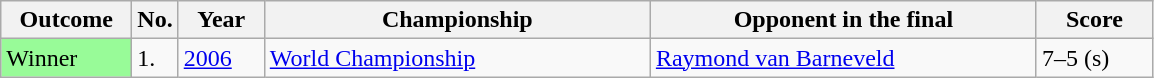<table class="wikitable">
<tr>
<th width="80">Outcome</th>
<th width="20">No.</th>
<th width="50">Year</th>
<th style="width:250px;">Championship</th>
<th style="width:250px;">Opponent in the final</th>
<th width="70">Score</th>
</tr>
<tr>
<td style="background:#98FB98">Winner</td>
<td>1.</td>
<td><a href='#'>2006</a></td>
<td><a href='#'>World Championship</a></td>
<td> <a href='#'>Raymond van Barneveld</a></td>
<td>7–5 (s)</td>
</tr>
</table>
